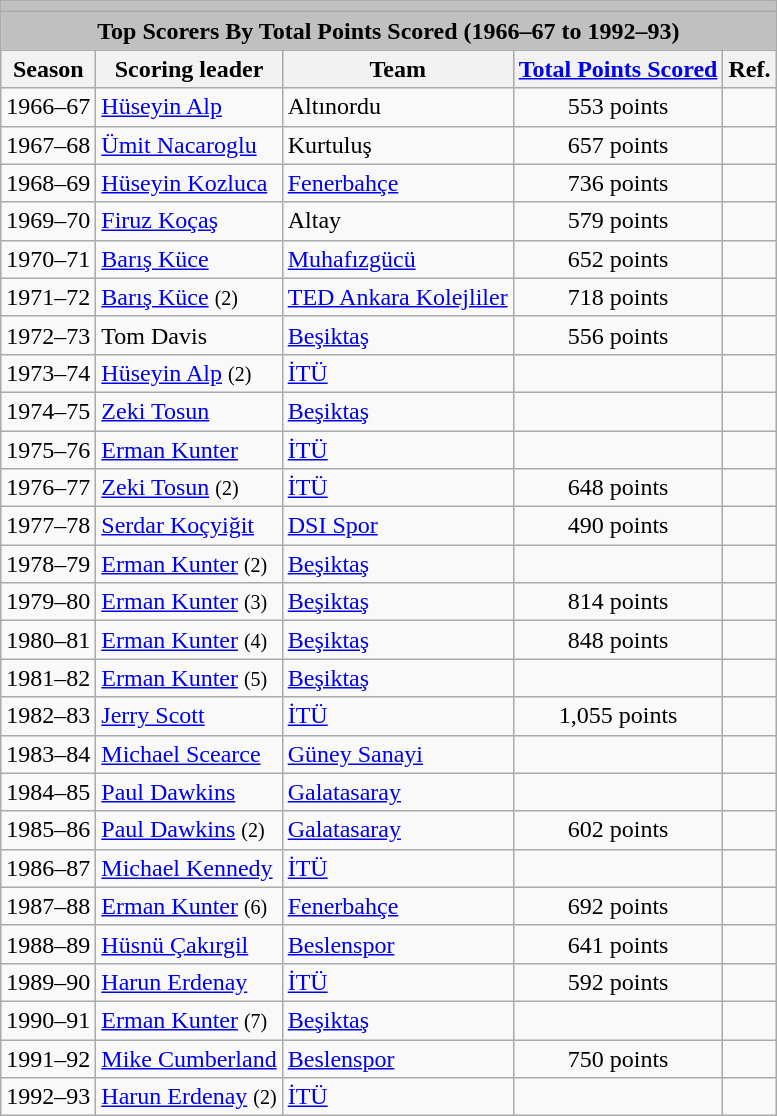<table class="wikitable sortable">
<tr>
<th colspan="5" style="text-align:center;background-color:silver;"></th>
</tr>
<tr>
<th colspan="5" style="text-align:center;background-color:silver;">Top Scorers By Total Points Scored (1966–67 to 1992–93)</th>
</tr>
<tr>
<th>Season</th>
<th>Scoring leader</th>
<th>Team</th>
<th><a href='#'>Total Points Scored</a></th>
<th>Ref.</th>
</tr>
<tr>
<td>1966–67</td>
<td> <a href='#'>Hüseyin Alp</a></td>
<td>Altınordu</td>
<td style="text-align:center;">553 points</td>
<td></td>
</tr>
<tr>
<td>1967–68</td>
<td> <a href='#'>Ümit Nacaroglu</a></td>
<td>Kurtuluş</td>
<td style="text-align:center;">657 points</td>
<td></td>
</tr>
<tr>
<td>1968–69</td>
<td> <a href='#'>Hüseyin Kozluca</a></td>
<td><a href='#'>Fenerbahçe</a></td>
<td style="text-align:center;">736 points</td>
<td></td>
</tr>
<tr>
<td>1969–70</td>
<td> <a href='#'>Firuz Koçaş</a></td>
<td>Altay</td>
<td style="text-align:center;">579 points</td>
<td></td>
</tr>
<tr>
<td>1970–71</td>
<td> <a href='#'>Barış Küce</a></td>
<td><a href='#'>Muhafızgücü</a></td>
<td style="text-align:center;">652 points</td>
<td></td>
</tr>
<tr>
<td>1971–72</td>
<td> <a href='#'>Barış Küce</a> <small>(2)</small></td>
<td><a href='#'>TED Ankara Kolejliler</a></td>
<td style="text-align:center;">718 points</td>
<td></td>
</tr>
<tr>
<td>1972–73</td>
<td> Tom Davis</td>
<td><a href='#'>Beşiktaş</a></td>
<td style="text-align:center;">556 points</td>
<td></td>
</tr>
<tr>
<td>1973–74</td>
<td> <a href='#'>Hüseyin Alp</a> <small>(2)</small></td>
<td><a href='#'>İTÜ</a></td>
<td></td>
<td></td>
</tr>
<tr>
<td>1974–75</td>
<td> <a href='#'>Zeki Tosun</a></td>
<td><a href='#'>Beşiktaş</a></td>
<td></td>
<td></td>
</tr>
<tr>
<td>1975–76</td>
<td> <a href='#'>Erman Kunter</a></td>
<td><a href='#'>İTÜ</a></td>
<td></td>
<td></td>
</tr>
<tr>
<td>1976–77</td>
<td> <a href='#'>Zeki Tosun</a> <small>(2)</small></td>
<td><a href='#'>İTÜ</a></td>
<td style="text-align:center;">648 points</td>
<td></td>
</tr>
<tr>
<td>1977–78</td>
<td> <a href='#'>Serdar Koçyiğit</a></td>
<td><a href='#'>DSI Spor</a></td>
<td style="text-align:center;">490 points</td>
<td></td>
</tr>
<tr>
<td>1978–79</td>
<td> <a href='#'>Erman Kunter</a> <small>(2)</small></td>
<td><a href='#'>Beşiktaş</a></td>
<td></td>
<td></td>
</tr>
<tr>
<td>1979–80</td>
<td> <a href='#'>Erman Kunter</a> <small>(3)</small></td>
<td><a href='#'>Beşiktaş</a></td>
<td style="text-align:center;">814 points</td>
<td></td>
</tr>
<tr>
<td>1980–81</td>
<td> <a href='#'>Erman Kunter</a> <small>(4)</small></td>
<td><a href='#'>Beşiktaş</a></td>
<td style="text-align:center;">848 points</td>
<td></td>
</tr>
<tr>
<td>1981–82</td>
<td> <a href='#'>Erman Kunter</a> <small>(5)</small></td>
<td><a href='#'>Beşiktaş</a></td>
<td></td>
<td></td>
</tr>
<tr>
<td>1982–83</td>
<td> <a href='#'>Jerry Scott</a></td>
<td><a href='#'>İTÜ</a></td>
<td style="text-align:center;">1,055 points</td>
<td></td>
</tr>
<tr>
<td>1983–84</td>
<td> <a href='#'>Michael Scearce</a></td>
<td><a href='#'>Güney Sanayi</a></td>
<td></td>
<td></td>
</tr>
<tr>
<td>1984–85</td>
<td> <a href='#'>Paul Dawkins</a></td>
<td><a href='#'>Galatasaray</a></td>
<td></td>
<td></td>
</tr>
<tr>
<td>1985–86</td>
<td> <a href='#'>Paul Dawkins</a> <small>(2)</small></td>
<td><a href='#'>Galatasaray</a></td>
<td style="text-align:center;">602 points</td>
<td></td>
</tr>
<tr>
<td>1986–87</td>
<td> <a href='#'>Michael Kennedy</a></td>
<td><a href='#'>İTÜ</a></td>
<td></td>
<td></td>
</tr>
<tr>
<td>1987–88</td>
<td> <a href='#'>Erman Kunter</a> <small>(6)</small></td>
<td><a href='#'>Fenerbahçe</a></td>
<td style="text-align:center;">692 points</td>
<td></td>
</tr>
<tr>
<td>1988–89</td>
<td> <a href='#'>Hüsnü Çakırgil</a></td>
<td><a href='#'>Beslenspor</a></td>
<td style="text-align:center;">641 points</td>
<td></td>
</tr>
<tr>
<td>1989–90</td>
<td> <a href='#'>Harun Erdenay</a></td>
<td><a href='#'>İTÜ</a></td>
<td style="text-align:center;">592 points</td>
<td></td>
</tr>
<tr>
<td>1990–91</td>
<td> <a href='#'>Erman Kunter</a> <small>(7)</small></td>
<td><a href='#'>Beşiktaş</a></td>
<td></td>
<td></td>
</tr>
<tr>
<td>1991–92</td>
<td> <a href='#'>Mike Cumberland</a></td>
<td><a href='#'>Beslenspor</a></td>
<td style="text-align:center;">750 points</td>
<td></td>
</tr>
<tr>
<td>1992–93</td>
<td> <a href='#'>Harun Erdenay</a> <small>(2)</small></td>
<td><a href='#'>İTÜ</a></td>
<td></td>
<td></td>
</tr>
</table>
